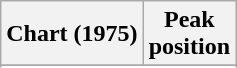<table class="wikitable sortable plainrowheaders" style="text-align:center">
<tr>
<th scope="col">Chart (1975)</th>
<th scope="col">Peak<br>position</th>
</tr>
<tr>
</tr>
<tr>
</tr>
</table>
